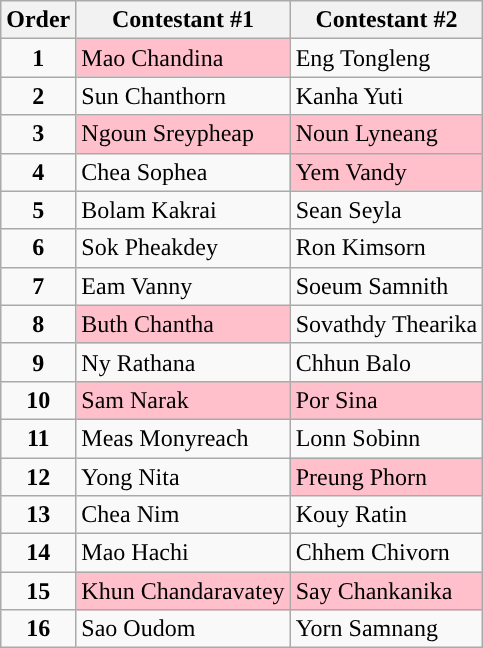<table class="wikitable">
<tr>
<th>Order</th>
<th>Contestant #1</th>
<th>Contestant #2</th>
</tr>
<tr>
<td align="center"><strong>1</strong></td>
<td style="background:pink">Mao Chandina</td>
<td>Eng Tongleng</td>
</tr>
<tr>
<td align="center"><strong>2</strong></td>
<td>Sun Chanthorn</td>
<td>Kanha Yuti</td>
</tr>
<tr>
<td align="center"><strong>3</strong></td>
<td style="background:pink">Ngoun Sreypheap</td>
<td style="background:pink">Noun Lyneang</td>
</tr>
<tr>
<td align="center"><strong>4</strong></td>
<td>Chea Sophea</td>
<td style="background:pink">Yem Vandy</td>
</tr>
<tr>
<td align="center"><strong>5</strong></td>
<td>Bolam Kakrai</td>
<td>Sean Seyla</td>
</tr>
<tr>
<td align="center"><strong>6</strong></td>
<td>Sok Pheakdey</td>
<td>Ron Kimsorn</td>
</tr>
<tr>
<td align="center"><strong>7</strong></td>
<td>Eam Vanny</td>
<td>Soeum Samnith</td>
</tr>
<tr>
<td align="center"><strong>8</strong></td>
<td style="background:pink">Buth Chantha</td>
<td>Sovathdy Thearika</td>
</tr>
<tr>
<td align="center"><strong>9</strong></td>
<td>Ny Rathana</td>
<td>Chhun Balo</td>
</tr>
<tr>
<td align="center"><strong>10</strong></td>
<td style="background:pink">Sam Narak</td>
<td style="background:pink">Por Sina</td>
</tr>
<tr>
<td align="center"><strong>11</strong></td>
<td>Meas Monyreach</td>
<td>Lonn Sobinn</td>
</tr>
<tr>
<td align="center"><strong>12</strong></td>
<td>Yong Nita</td>
<td style="background:pink">Preung Phorn</td>
</tr>
<tr>
<td align="center"><strong>13</strong></td>
<td>Chea Nim</td>
<td>Kouy Ratin</td>
</tr>
<tr>
<td align="center"><strong>14</strong></td>
<td>Mao Hachi</td>
<td>Chhem Chivorn</td>
</tr>
<tr>
<td align="center"><strong>15</strong></td>
<td style="background:pink">Khun Chandaravatey</td>
<td style="background:pink">Say Chankanika</td>
</tr>
<tr>
<td align="center"><strong>16</strong></td>
<td>Sao Oudom</td>
<td>Yorn Samnang</td>
</tr>
</table>
